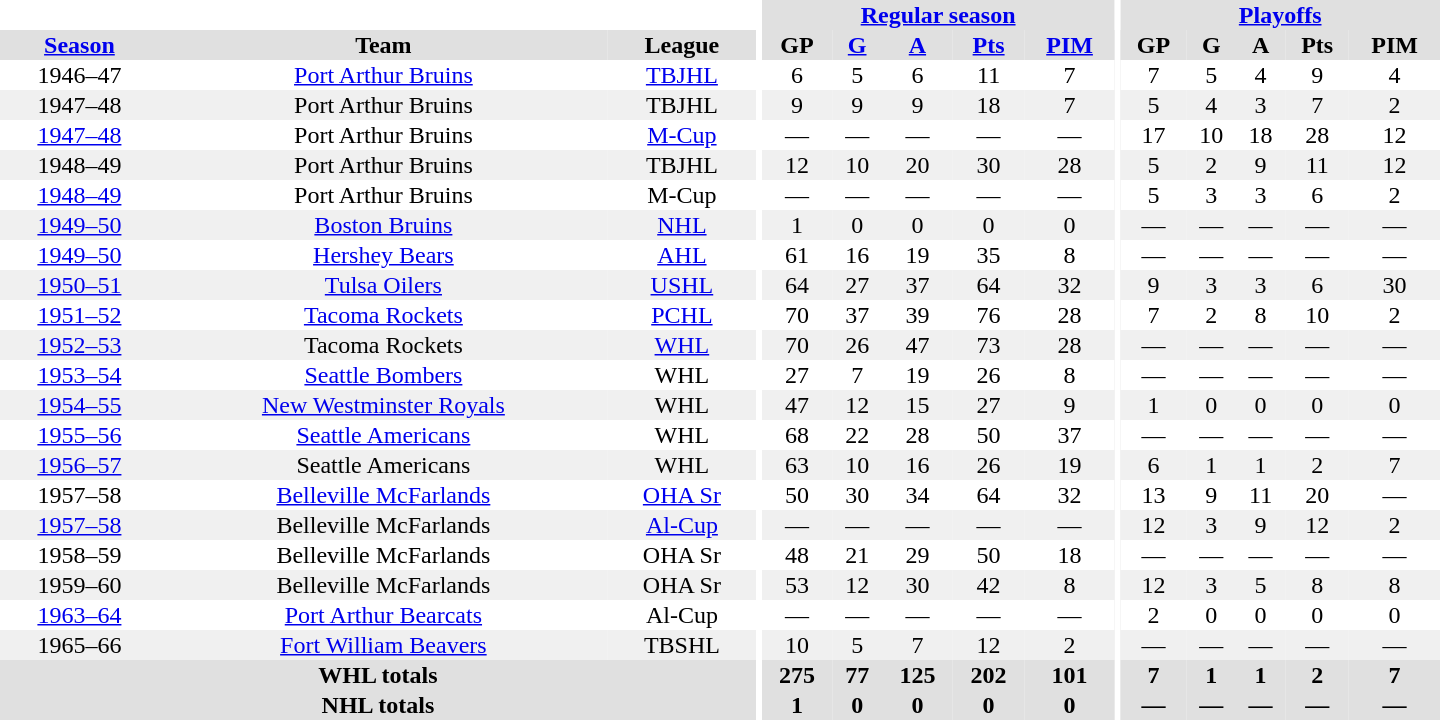<table border="0" cellpadding="1" cellspacing="0" style="text-align:center; width:60em">
<tr bgcolor="#e0e0e0">
<th colspan="3" bgcolor="#ffffff"></th>
<th rowspan="100" bgcolor="#ffffff"></th>
<th colspan="5"><a href='#'>Regular season</a></th>
<th rowspan="100" bgcolor="#ffffff"></th>
<th colspan="5"><a href='#'>Playoffs</a></th>
</tr>
<tr bgcolor="#e0e0e0">
<th><a href='#'>Season</a></th>
<th>Team</th>
<th>League</th>
<th>GP</th>
<th><a href='#'>G</a></th>
<th><a href='#'>A</a></th>
<th><a href='#'>Pts</a></th>
<th><a href='#'>PIM</a></th>
<th>GP</th>
<th>G</th>
<th>A</th>
<th>Pts</th>
<th>PIM</th>
</tr>
<tr>
<td>1946–47</td>
<td><a href='#'>Port Arthur Bruins</a></td>
<td><a href='#'>TBJHL</a></td>
<td>6</td>
<td>5</td>
<td>6</td>
<td>11</td>
<td>7</td>
<td>7</td>
<td>5</td>
<td>4</td>
<td>9</td>
<td>4</td>
</tr>
<tr bgcolor="#f0f0f0">
<td>1947–48</td>
<td>Port Arthur Bruins</td>
<td>TBJHL</td>
<td>9</td>
<td>9</td>
<td>9</td>
<td>18</td>
<td>7</td>
<td>5</td>
<td>4</td>
<td>3</td>
<td>7</td>
<td>2</td>
</tr>
<tr>
<td><a href='#'>1947–48</a></td>
<td>Port Arthur Bruins</td>
<td><a href='#'>M-Cup</a></td>
<td>—</td>
<td>—</td>
<td>—</td>
<td>—</td>
<td>—</td>
<td>17</td>
<td>10</td>
<td>18</td>
<td>28</td>
<td>12</td>
</tr>
<tr bgcolor="#f0f0f0">
<td>1948–49</td>
<td>Port Arthur Bruins</td>
<td>TBJHL</td>
<td>12</td>
<td>10</td>
<td>20</td>
<td>30</td>
<td>28</td>
<td>5</td>
<td>2</td>
<td>9</td>
<td>11</td>
<td>12</td>
</tr>
<tr>
<td><a href='#'>1948–49</a></td>
<td>Port Arthur Bruins</td>
<td>M-Cup</td>
<td>—</td>
<td>—</td>
<td>—</td>
<td>—</td>
<td>—</td>
<td>5</td>
<td>3</td>
<td>3</td>
<td>6</td>
<td>2</td>
</tr>
<tr bgcolor="#f0f0f0">
<td><a href='#'>1949–50</a></td>
<td><a href='#'>Boston Bruins</a></td>
<td><a href='#'>NHL</a></td>
<td>1</td>
<td>0</td>
<td>0</td>
<td>0</td>
<td>0</td>
<td>—</td>
<td>—</td>
<td>—</td>
<td>—</td>
<td>—</td>
</tr>
<tr>
<td><a href='#'>1949–50</a></td>
<td><a href='#'>Hershey Bears</a></td>
<td><a href='#'>AHL</a></td>
<td>61</td>
<td>16</td>
<td>19</td>
<td>35</td>
<td>8</td>
<td>—</td>
<td>—</td>
<td>—</td>
<td>—</td>
<td>—</td>
</tr>
<tr bgcolor="#f0f0f0">
<td><a href='#'>1950–51</a></td>
<td><a href='#'>Tulsa Oilers</a></td>
<td><a href='#'>USHL</a></td>
<td>64</td>
<td>27</td>
<td>37</td>
<td>64</td>
<td>32</td>
<td>9</td>
<td>3</td>
<td>3</td>
<td>6</td>
<td>30</td>
</tr>
<tr>
<td><a href='#'>1951–52</a></td>
<td><a href='#'>Tacoma Rockets</a></td>
<td><a href='#'>PCHL</a></td>
<td>70</td>
<td>37</td>
<td>39</td>
<td>76</td>
<td>28</td>
<td>7</td>
<td>2</td>
<td>8</td>
<td>10</td>
<td>2</td>
</tr>
<tr bgcolor="#f0f0f0">
<td><a href='#'>1952–53</a></td>
<td>Tacoma Rockets</td>
<td><a href='#'>WHL</a></td>
<td>70</td>
<td>26</td>
<td>47</td>
<td>73</td>
<td>28</td>
<td>—</td>
<td>—</td>
<td>—</td>
<td>—</td>
<td>—</td>
</tr>
<tr>
<td><a href='#'>1953–54</a></td>
<td><a href='#'>Seattle Bombers</a></td>
<td>WHL</td>
<td>27</td>
<td>7</td>
<td>19</td>
<td>26</td>
<td>8</td>
<td>—</td>
<td>—</td>
<td>—</td>
<td>—</td>
<td>—</td>
</tr>
<tr bgcolor="#f0f0f0">
<td><a href='#'>1954–55</a></td>
<td><a href='#'>New Westminster Royals</a></td>
<td>WHL</td>
<td>47</td>
<td>12</td>
<td>15</td>
<td>27</td>
<td>9</td>
<td>1</td>
<td>0</td>
<td>0</td>
<td>0</td>
<td>0</td>
</tr>
<tr>
<td><a href='#'>1955–56</a></td>
<td><a href='#'>Seattle Americans</a></td>
<td>WHL</td>
<td>68</td>
<td>22</td>
<td>28</td>
<td>50</td>
<td>37</td>
<td>—</td>
<td>—</td>
<td>—</td>
<td>—</td>
<td>—</td>
</tr>
<tr bgcolor="#f0f0f0">
<td><a href='#'>1956–57</a></td>
<td>Seattle Americans</td>
<td>WHL</td>
<td>63</td>
<td>10</td>
<td>16</td>
<td>26</td>
<td>19</td>
<td>6</td>
<td>1</td>
<td>1</td>
<td>2</td>
<td>7</td>
</tr>
<tr>
<td>1957–58</td>
<td><a href='#'>Belleville McFarlands</a></td>
<td><a href='#'>OHA Sr</a></td>
<td>50</td>
<td>30</td>
<td>34</td>
<td>64</td>
<td>32</td>
<td>13</td>
<td>9</td>
<td>11</td>
<td>20</td>
<td>—</td>
</tr>
<tr bgcolor="#f0f0f0">
<td><a href='#'>1957–58</a></td>
<td>Belleville McFarlands</td>
<td><a href='#'>Al-Cup</a></td>
<td>—</td>
<td>—</td>
<td>—</td>
<td>—</td>
<td>—</td>
<td>12</td>
<td>3</td>
<td>9</td>
<td>12</td>
<td>2</td>
</tr>
<tr>
<td>1958–59</td>
<td>Belleville McFarlands</td>
<td>OHA Sr</td>
<td>48</td>
<td>21</td>
<td>29</td>
<td>50</td>
<td>18</td>
<td>—</td>
<td>—</td>
<td>—</td>
<td>—</td>
<td>—</td>
</tr>
<tr bgcolor="#f0f0f0">
<td>1959–60</td>
<td>Belleville McFarlands</td>
<td>OHA Sr</td>
<td>53</td>
<td>12</td>
<td>30</td>
<td>42</td>
<td>8</td>
<td>12</td>
<td>3</td>
<td>5</td>
<td>8</td>
<td>8</td>
</tr>
<tr>
<td><a href='#'>1963–64</a></td>
<td><a href='#'>Port Arthur Bearcats</a></td>
<td>Al-Cup</td>
<td>—</td>
<td>—</td>
<td>—</td>
<td>—</td>
<td>—</td>
<td>2</td>
<td>0</td>
<td>0</td>
<td>0</td>
<td>0</td>
</tr>
<tr bgcolor="#f0f0f0">
<td>1965–66</td>
<td><a href='#'>Fort William Beavers</a></td>
<td>TBSHL</td>
<td>10</td>
<td>5</td>
<td>7</td>
<td>12</td>
<td>2</td>
<td>—</td>
<td>—</td>
<td>—</td>
<td>—</td>
<td>—</td>
</tr>
<tr bgcolor="#e0e0e0">
<th colspan="3">WHL totals</th>
<th>275</th>
<th>77</th>
<th>125</th>
<th>202</th>
<th>101</th>
<th>7</th>
<th>1</th>
<th>1</th>
<th>2</th>
<th>7</th>
</tr>
<tr bgcolor="#e0e0e0">
<th colspan="3">NHL totals</th>
<th>1</th>
<th>0</th>
<th>0</th>
<th>0</th>
<th>0</th>
<th>—</th>
<th>—</th>
<th>—</th>
<th>—</th>
<th>—</th>
</tr>
</table>
